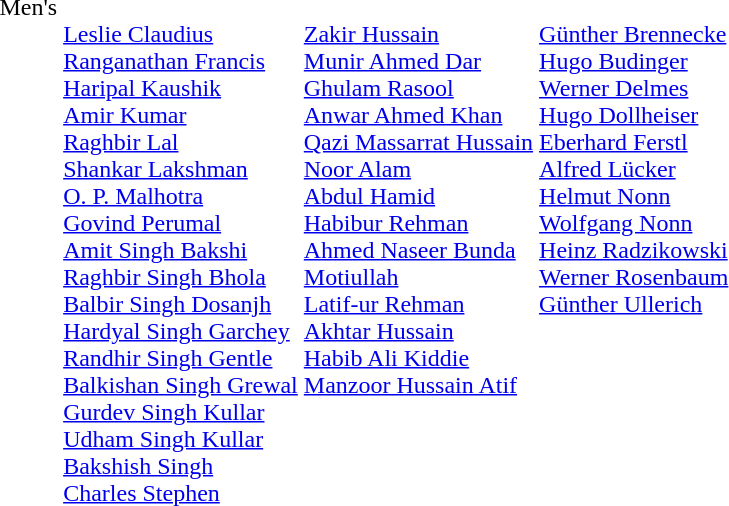<table>
<tr valign="top">
<td>Men's</td>
<td><br><a href='#'>Leslie Claudius</a><br><a href='#'>Ranganathan Francis</a><br><a href='#'>Haripal Kaushik</a><br><a href='#'>Amir Kumar</a><br><a href='#'>Raghbir Lal</a><br><a href='#'>Shankar Lakshman</a><br><a href='#'>O. P. Malhotra</a><br><a href='#'>Govind Perumal</a><br><a href='#'>Amit Singh Bakshi</a><br><a href='#'>Raghbir Singh Bhola</a><br><a href='#'>Balbir Singh Dosanjh</a><br><a href='#'>Hardyal Singh Garchey</a><br><a href='#'>Randhir Singh Gentle</a><br><a href='#'>Balkishan Singh Grewal</a><br><a href='#'>Gurdev Singh Kullar</a><br><a href='#'>Udham Singh Kullar</a><br><a href='#'>Bakshish Singh</a><br><a href='#'>Charles Stephen</a></td>
<td><br><a href='#'>Zakir Hussain</a><br><a href='#'>Munir Ahmed Dar</a><br><a href='#'>Ghulam Rasool</a><br><a href='#'>Anwar Ahmed Khan</a><br><a href='#'>Qazi Massarrat Hussain</a><br><a href='#'>Noor Alam</a><br><a href='#'>Abdul Hamid</a><br><a href='#'>Habibur Rehman</a><br><a href='#'>Ahmed Naseer Bunda</a><br><a href='#'>Motiullah</a><br><a href='#'>Latif-ur Rehman</a><br><a href='#'>Akhtar Hussain</a><br><a href='#'>Habib Ali Kiddie</a><br><a href='#'>Manzoor Hussain Atif</a></td>
<td><br><a href='#'>Günther Brennecke</a><br><a href='#'>Hugo Budinger</a><br><a href='#'>Werner Delmes</a><br><a href='#'>Hugo Dollheiser</a><br><a href='#'>Eberhard Ferstl</a><br><a href='#'>Alfred Lücker</a><br><a href='#'>Helmut Nonn</a><br><a href='#'>Wolfgang Nonn</a><br><a href='#'>Heinz Radzikowski</a><br><a href='#'>Werner Rosenbaum</a><br><a href='#'>Günther Ullerich</a></td>
</tr>
</table>
